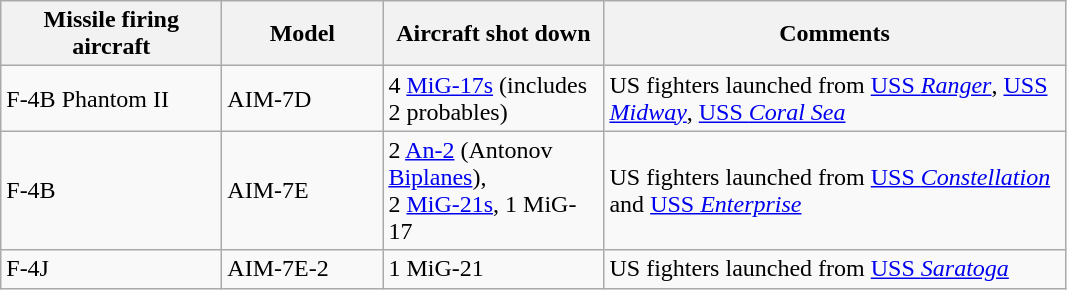<table class="wikitable">
<tr>
<th scope="col" width="140pt">Missile firing aircraft</th>
<th scope="col" width="100pt">Model</th>
<th scope="col" width="140pt">Aircraft shot down</th>
<th scope="col" width="300pt">Comments</th>
</tr>
<tr>
<td>F-4B Phantom II</td>
<td>AIM-7D</td>
<td>4 <a href='#'>MiG-17s</a> (includes 2 probables)</td>
<td>US fighters launched from <a href='#'>USS <em>Ranger</em></a>, <a href='#'>USS <em>Midway</em></a>, <a href='#'>USS <em>Coral Sea</em></a></td>
</tr>
<tr>
<td>F-4B</td>
<td>AIM-7E</td>
<td>2 <a href='#'>An-2</a> (Antonov <a href='#'>Biplanes</a>),<br>2 <a href='#'>MiG-21s</a>, 1 MiG-17</td>
<td>US fighters launched from <a href='#'>USS <em>Constellation</em></a> and <a href='#'>USS <em>Enterprise</em></a></td>
</tr>
<tr>
<td>F-4J</td>
<td>AIM-7E-2</td>
<td>1 MiG-21</td>
<td>US fighters launched from <a href='#'>USS <em>Saratoga</em></a></td>
</tr>
</table>
